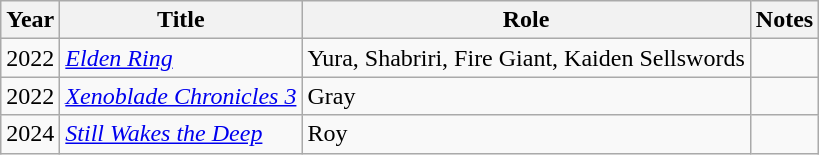<table class="wikitable sortable">
<tr>
<th>Year</th>
<th>Title</th>
<th>Role</th>
<th>Notes</th>
</tr>
<tr>
<td>2022</td>
<td><em><a href='#'>Elden Ring</a></em></td>
<td>Yura, Shabriri, Fire Giant, Kaiden Sellswords</td>
<td></td>
</tr>
<tr>
<td>2022</td>
<td><em><a href='#'>Xenoblade Chronicles 3</a></em></td>
<td>Gray</td>
<td></td>
</tr>
<tr>
<td>2024</td>
<td><em><a href='#'>Still Wakes the Deep</a></em></td>
<td>Roy</td>
<td></td>
</tr>
</table>
